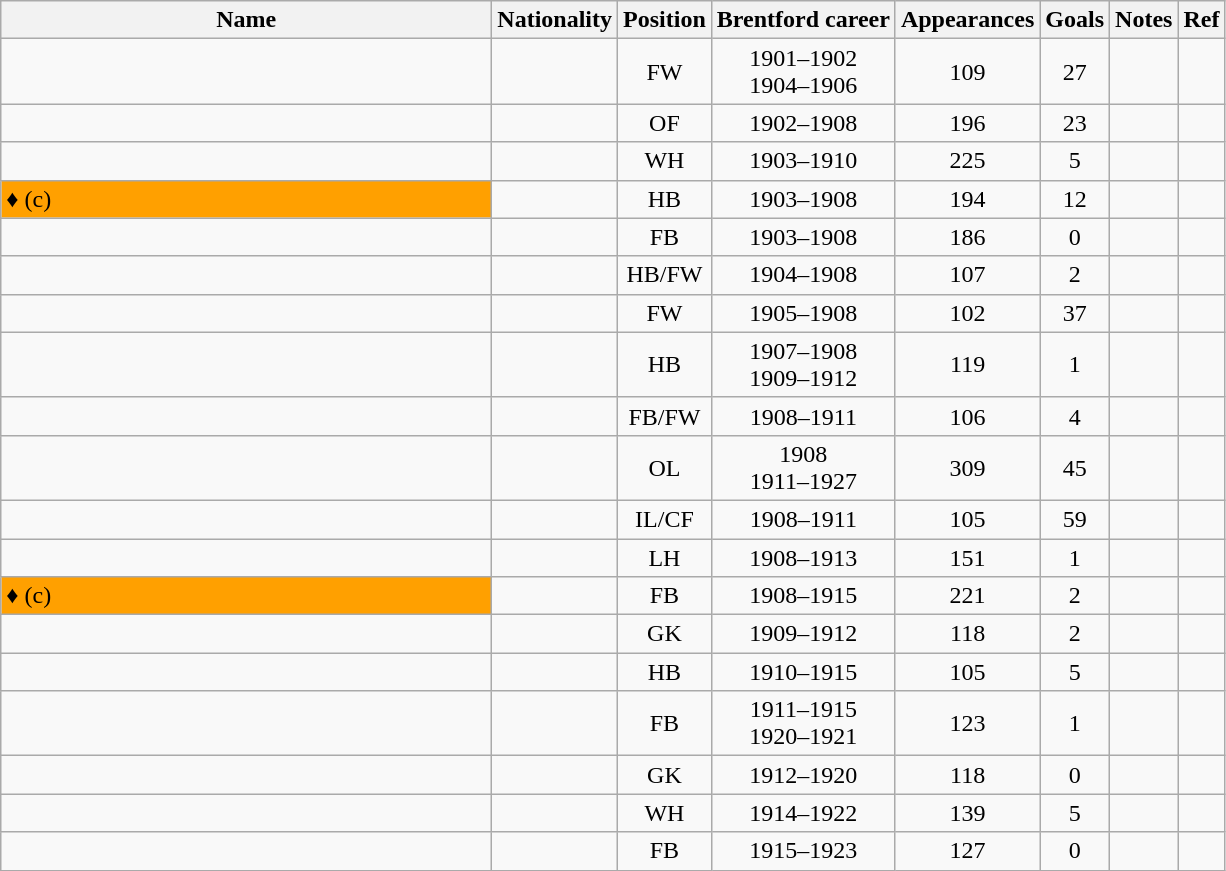<table class="wikitable sortable" style="text-align: center;">
<tr>
<th style="width:20em">Name</th>
<th>Nationality</th>
<th>Position</th>
<th>Brentford career</th>
<th>Appearances</th>
<th>Goals</th>
<th>Notes</th>
<th>Ref</th>
</tr>
<tr>
<td style="text-align:left;"><strong></strong></td>
<td style="text-align:left;"></td>
<td>FW</td>
<td>1901–1902<br>1904–1906</td>
<td>109</td>
<td>27</td>
<td></td>
<td></td>
</tr>
<tr>
<td style="text-align:left;"></td>
<td style="text-align:left;"></td>
<td>OF</td>
<td>1902–1908</td>
<td>196</td>
<td>23</td>
<td></td>
<td></td>
</tr>
<tr>
<td style="text-align:left;"></td>
<td style="text-align:left;"></td>
<td>WH</td>
<td>1903–1910</td>
<td>225</td>
<td>5</td>
<td></td>
<td></td>
</tr>
<tr>
<td style="text-align:left; background:#ffa000;"> ♦ (c)</td>
<td style="text-align:left;"></td>
<td>HB</td>
<td>1903–1908</td>
<td>194</td>
<td>12</td>
<td></td>
<td></td>
</tr>
<tr>
<td style="text-align:left;"></td>
<td style="text-align:left;"></td>
<td>FB</td>
<td>1903–1908</td>
<td>186</td>
<td>0</td>
<td></td>
<td></td>
</tr>
<tr>
<td style="text-align:left;"></td>
<td style="text-align:left;"></td>
<td>HB/FW</td>
<td>1904–1908</td>
<td>107</td>
<td>2</td>
<td></td>
<td></td>
</tr>
<tr>
<td style="text-align:left;"></td>
<td style="text-align:left;"></td>
<td>FW</td>
<td>1905–1908</td>
<td>102</td>
<td>37</td>
<td></td>
<td></td>
</tr>
<tr>
<td style="text-align:left;"></td>
<td style="text-align:left;"></td>
<td>HB</td>
<td>1907–1908<br>1909–1912</td>
<td>119</td>
<td>1</td>
<td></td>
<td></td>
</tr>
<tr>
<td style="text-align:left;"></td>
<td style="text-align:left;"></td>
<td>FB/FW</td>
<td>1908–1911</td>
<td>106</td>
<td>4</td>
<td></td>
<td></td>
</tr>
<tr>
<td style="text-align:left;"></td>
<td style="text-align:left;"></td>
<td>OL</td>
<td>1908<br>1911–1927</td>
<td>309</td>
<td>45</td>
<td><br><br></td>
<td></td>
</tr>
<tr>
<td style="text-align:left;"></td>
<td style="text-align:left;"></td>
<td>IL/CF</td>
<td>1908–1911</td>
<td>105</td>
<td>59</td>
<td></td>
<td></td>
</tr>
<tr>
<td style="text-align:left;"></td>
<td style="text-align:left;"></td>
<td>LH</td>
<td>1908–1913</td>
<td>151</td>
<td>1</td>
<td></td>
<td></td>
</tr>
<tr>
<td style="text-align:left; background:#ffa000;"> ♦ (c)</td>
<td style="text-align:left;"></td>
<td>FB</td>
<td>1908–1915</td>
<td>221</td>
<td>2</td>
<td></td>
<td></td>
</tr>
<tr>
<td style="text-align:left;"></td>
<td style="text-align:left;"></td>
<td>GK</td>
<td>1909–1912</td>
<td>118</td>
<td>2</td>
<td></td>
<td></td>
</tr>
<tr>
<td style="text-align:left;"></td>
<td style="text-align:left;"></td>
<td>HB</td>
<td>1910–1915</td>
<td>105</td>
<td>5</td>
<td></td>
<td></td>
</tr>
<tr>
<td style="text-align:left;"></td>
<td style="text-align:left;"></td>
<td>FB</td>
<td>1911–1915<br>1920–1921</td>
<td>123</td>
<td>1</td>
<td></td>
<td></td>
</tr>
<tr>
<td style="text-align:left;"></td>
<td style="text-align:left;"></td>
<td>GK</td>
<td>1912–1920</td>
<td>118</td>
<td>0</td>
<td><br></td>
<td></td>
</tr>
<tr>
<td style="text-align:left;"></td>
<td style="text-align:left;"></td>
<td>WH</td>
<td>1914–1922</td>
<td>139</td>
<td>5</td>
<td></td>
<td></td>
</tr>
<tr>
<td style="text-align:left;"></td>
<td style="text-align:left;"></td>
<td>FB</td>
<td>1915–1923</td>
<td>127</td>
<td>0</td>
<td></td>
<td></td>
</tr>
</table>
